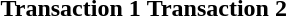<table>
<tr>
<th>Transaction 1</th>
<th>Transaction 2</th>
</tr>
<tr>
<td></td>
<td></td>
</tr>
<tr>
<td></td>
<td></td>
</tr>
<tr>
<td></td>
</tr>
</table>
